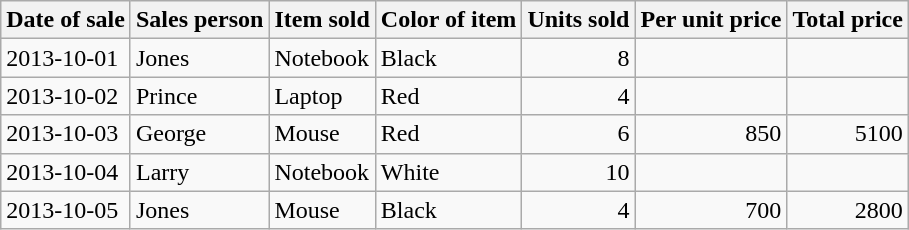<table class="wikitable">
<tr>
<th>Date of sale</th>
<th>Sales person</th>
<th>Item sold</th>
<th>Color of item</th>
<th>Units sold</th>
<th>Per unit price</th>
<th>Total price</th>
</tr>
<tr>
<td>2013-10-01</td>
<td>Jones</td>
<td>Notebook</td>
<td>Black</td>
<td style="text-align: right">8</td>
<td style="text-align: right"></td>
<td style="text-align: right"></td>
</tr>
<tr>
<td>2013-10-02</td>
<td>Prince</td>
<td>Laptop</td>
<td>Red</td>
<td style="text-align: right">4</td>
<td style="text-align: right"></td>
<td style="text-align: right"></td>
</tr>
<tr>
<td>2013-10-03</td>
<td>George</td>
<td>Mouse</td>
<td>Red</td>
<td style="text-align: right">6</td>
<td style="text-align: right">850</td>
<td style="text-align: right">5100</td>
</tr>
<tr>
<td>2013-10-04</td>
<td>Larry</td>
<td>Notebook</td>
<td>White</td>
<td style="text-align: right">10</td>
<td style="text-align: right"></td>
<td style="text-align: right"></td>
</tr>
<tr>
<td>2013-10-05</td>
<td>Jones</td>
<td>Mouse</td>
<td>Black</td>
<td style="text-align: right">4</td>
<td style="text-align: right">700</td>
<td style="text-align: right">2800</td>
</tr>
</table>
